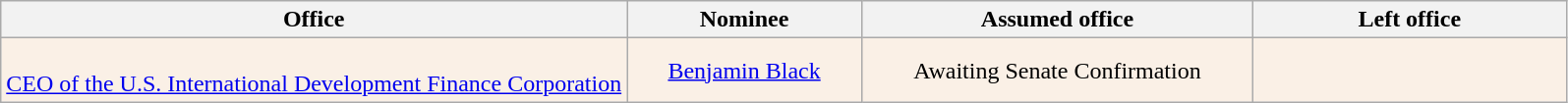<table class="wikitable sortable" style="text-align:center">
<tr>
<th style="width:40%;">Office</th>
<th style="width:15%;">Nominee</th>
<th style="width:25%;" data-sort- type="date">Assumed office</th>
<th style="width:20%;" data-sort- type="date">Left office</th>
</tr>
<tr style="background:linen">
<td><br><a href='#'>CEO of the U.S. International Development Finance Corporation</a></td>
<td><a href='#'>Benjamin Black</a></td>
<td>Awaiting Senate Confirmation</td>
<td></td>
</tr>
</table>
